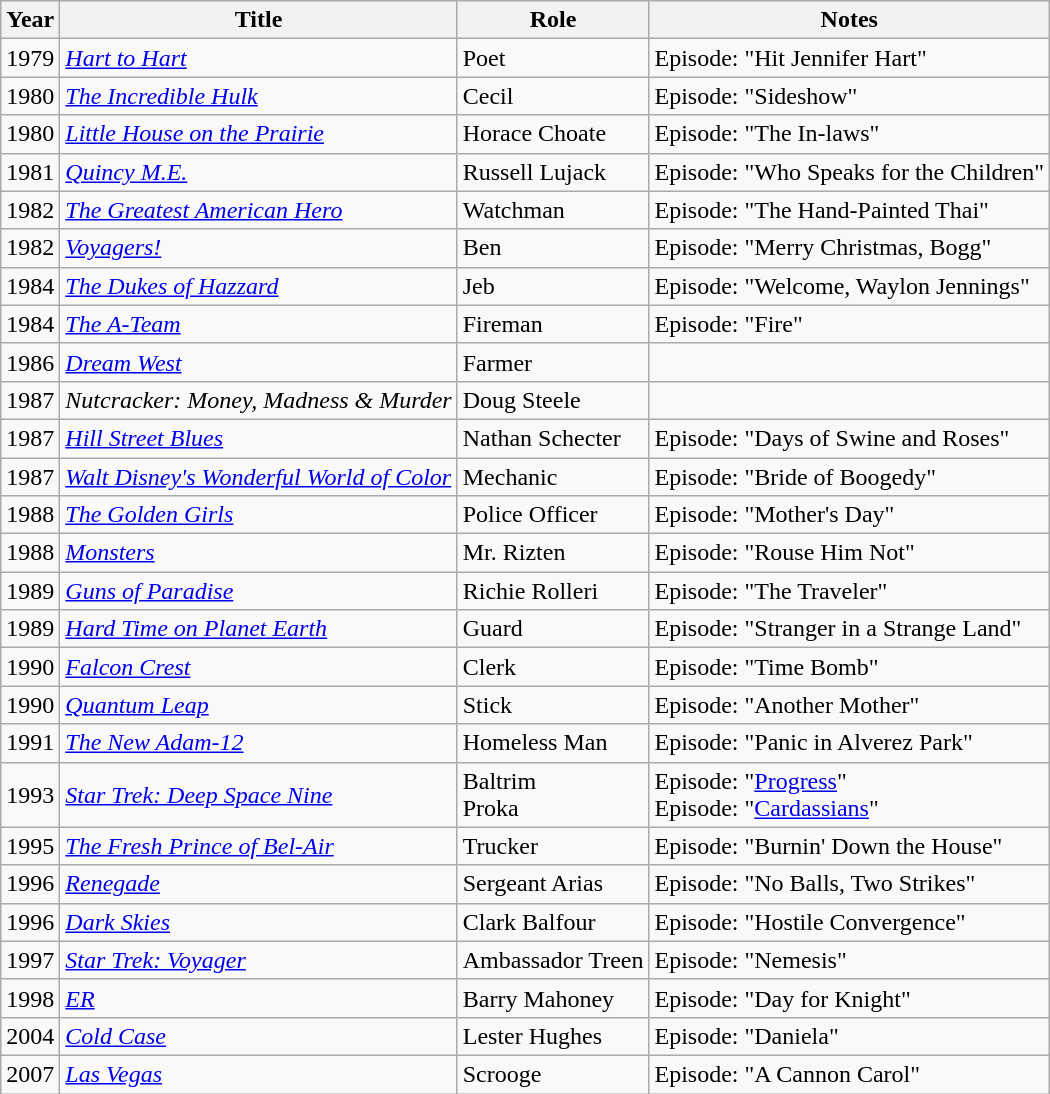<table class="wikitable sortable">
<tr>
<th>Year</th>
<th>Title</th>
<th>Role</th>
<th class="unsortable">Notes</th>
</tr>
<tr>
<td>1979</td>
<td><em><a href='#'>Hart to Hart</a></em></td>
<td>Poet</td>
<td>Episode: "Hit Jennifer Hart"</td>
</tr>
<tr>
<td>1980</td>
<td><em><a href='#'>The Incredible Hulk</a></em></td>
<td>Cecil</td>
<td>Episode: "Sideshow"</td>
</tr>
<tr>
<td>1980</td>
<td><em><a href='#'>Little House on the Prairie</a></em></td>
<td>Horace Choate</td>
<td>Episode: "The In-laws"</td>
</tr>
<tr>
<td>1981</td>
<td><em><a href='#'>Quincy M.E.</a></em></td>
<td>Russell Lujack</td>
<td>Episode: "Who Speaks for the Children"</td>
</tr>
<tr>
<td>1982</td>
<td><em><a href='#'>The Greatest American Hero</a></em></td>
<td>Watchman</td>
<td>Episode: "The Hand-Painted Thai"</td>
</tr>
<tr>
<td>1982</td>
<td><em><a href='#'>Voyagers!</a></em></td>
<td>Ben</td>
<td>Episode: "Merry Christmas, Bogg"</td>
</tr>
<tr>
<td>1984</td>
<td><em><a href='#'>The Dukes of Hazzard</a></em></td>
<td>Jeb</td>
<td>Episode: "Welcome, Waylon Jennings"</td>
</tr>
<tr>
<td>1984</td>
<td><em><a href='#'>The A-Team</a></em></td>
<td>Fireman</td>
<td>Episode: "Fire"</td>
</tr>
<tr>
<td>1986</td>
<td><em><a href='#'>Dream West</a></em></td>
<td>Farmer</td>
<td></td>
</tr>
<tr>
<td>1987</td>
<td><em>Nutcracker: Money, Madness & Murder</em></td>
<td>Doug Steele</td>
<td></td>
</tr>
<tr>
<td>1987</td>
<td><em><a href='#'>Hill Street Blues</a></em></td>
<td>Nathan Schecter</td>
<td>Episode: "Days of Swine and Roses"</td>
</tr>
<tr>
<td>1987</td>
<td><em><a href='#'>Walt Disney's Wonderful World of Color</a></em></td>
<td>Mechanic</td>
<td>Episode: "Bride of Boogedy"</td>
</tr>
<tr>
<td>1988</td>
<td><em><a href='#'>The Golden Girls</a></em></td>
<td>Police Officer</td>
<td>Episode: "Mother's Day"</td>
</tr>
<tr>
<td>1988</td>
<td><em><a href='#'>Monsters</a></em></td>
<td>Mr. Rizten</td>
<td>Episode: "Rouse Him Not"</td>
</tr>
<tr>
<td>1989</td>
<td><em><a href='#'>Guns of Paradise</a></em></td>
<td>Richie Rolleri</td>
<td>Episode: "The Traveler"</td>
</tr>
<tr>
<td>1989</td>
<td><em><a href='#'>Hard Time on Planet Earth</a></em></td>
<td>Guard</td>
<td>Episode: "Stranger in a Strange Land"</td>
</tr>
<tr>
<td>1990</td>
<td><em><a href='#'>Falcon Crest</a></em></td>
<td>Clerk</td>
<td>Episode: "Time Bomb"</td>
</tr>
<tr>
<td>1990</td>
<td><em><a href='#'>Quantum Leap</a></em></td>
<td>Stick</td>
<td>Episode: "Another Mother"</td>
</tr>
<tr>
<td>1991</td>
<td><em><a href='#'>The New Adam-12</a></em></td>
<td>Homeless Man</td>
<td>Episode: "Panic in Alverez Park"</td>
</tr>
<tr>
<td>1993</td>
<td><em><a href='#'>Star Trek: Deep Space Nine</a></em></td>
<td>Baltrim<br>Proka</td>
<td>Episode: "<a href='#'>Progress</a>"<br>Episode: "<a href='#'>Cardassians</a>"</td>
</tr>
<tr>
<td>1995</td>
<td><em><a href='#'>The Fresh Prince of Bel-Air</a></em></td>
<td>Trucker</td>
<td>Episode: "Burnin' Down the House"</td>
</tr>
<tr>
<td>1996</td>
<td><em><a href='#'>Renegade</a></em></td>
<td>Sergeant Arias</td>
<td>Episode: "No Balls, Two Strikes"</td>
</tr>
<tr>
<td>1996</td>
<td><em><a href='#'>Dark Skies</a></em></td>
<td>Clark Balfour</td>
<td>Episode: "Hostile Convergence"</td>
</tr>
<tr>
<td>1997</td>
<td><em><a href='#'>Star Trek: Voyager</a></em></td>
<td>Ambassador Treen</td>
<td>Episode: "Nemesis"</td>
</tr>
<tr>
<td>1998</td>
<td><em><a href='#'>ER</a></em></td>
<td>Barry Mahoney</td>
<td>Episode: "Day for Knight"</td>
</tr>
<tr>
<td>2004</td>
<td><em><a href='#'>Cold Case</a></em></td>
<td>Lester Hughes</td>
<td>Episode: "Daniela"</td>
</tr>
<tr>
<td>2007</td>
<td><em><a href='#'>Las Vegas</a></em></td>
<td>Scrooge</td>
<td>Episode: "A Cannon Carol"</td>
</tr>
</table>
